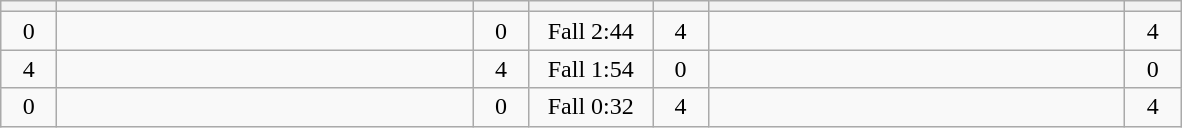<table class="wikitable" style="text-align: center;">
<tr>
<th width=30></th>
<th width=270></th>
<th width=30></th>
<th width=75></th>
<th width=30></th>
<th width=270></th>
<th width=30></th>
</tr>
<tr>
<td>0</td>
<td align=left><strong></strong></td>
<td>0</td>
<td>Fall 2:44</td>
<td>4</td>
<td align=left></td>
<td>4</td>
</tr>
<tr>
<td>4</td>
<td align=left></td>
<td>4</td>
<td>Fall 1:54</td>
<td>0</td>
<td align=left><strong></strong></td>
<td>0</td>
</tr>
<tr>
<td>0</td>
<td align=left><strong></strong></td>
<td>0</td>
<td>Fall 0:32</td>
<td>4</td>
<td align=left></td>
<td>4</td>
</tr>
</table>
